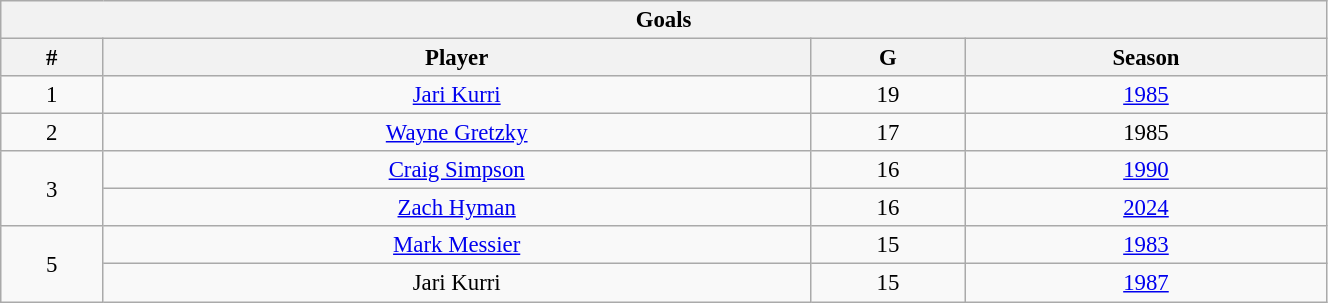<table class="wikitable" style="text-align: center; font-size: 95%" width="70%">
<tr>
<th colspan="4">Goals</th>
</tr>
<tr>
<th>#</th>
<th>Player</th>
<th>G</th>
<th>Season</th>
</tr>
<tr>
<td>1</td>
<td><a href='#'>Jari Kurri</a></td>
<td>19</td>
<td><a href='#'>1985</a></td>
</tr>
<tr>
<td>2</td>
<td><a href='#'>Wayne Gretzky</a></td>
<td>17</td>
<td>1985</td>
</tr>
<tr>
<td rowspan="2">3</td>
<td><a href='#'>Craig Simpson</a></td>
<td>16</td>
<td><a href='#'>1990</a></td>
</tr>
<tr>
<td><a href='#'>Zach Hyman</a></td>
<td>16</td>
<td><a href='#'>2024</a></td>
</tr>
<tr>
<td rowspan="2">5</td>
<td><a href='#'>Mark Messier</a></td>
<td>15</td>
<td><a href='#'>1983</a></td>
</tr>
<tr>
<td>Jari Kurri</td>
<td>15</td>
<td><a href='#'>1987</a></td>
</tr>
</table>
